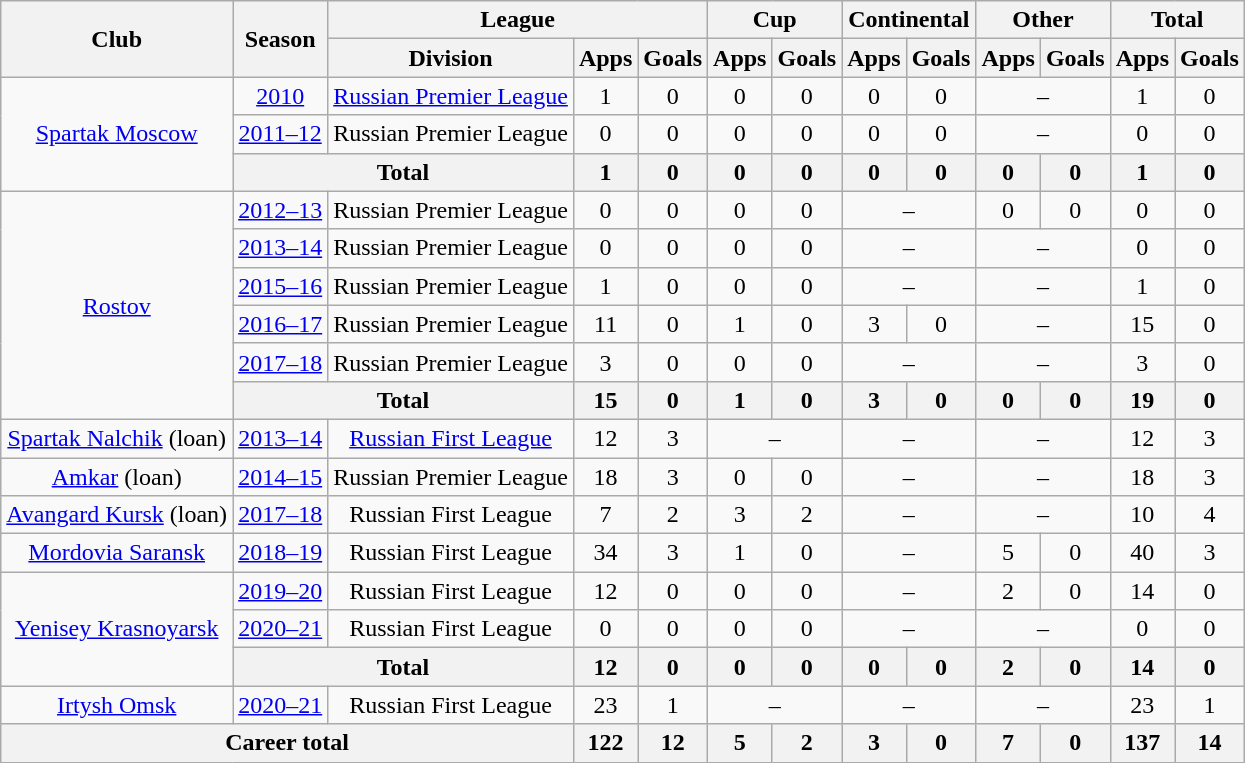<table class="wikitable" style="text-align: center;">
<tr>
<th rowspan=2>Club</th>
<th rowspan=2>Season</th>
<th colspan=3>League</th>
<th colspan=2>Cup</th>
<th colspan=2>Continental</th>
<th colspan=2>Other</th>
<th colspan=2>Total</th>
</tr>
<tr>
<th>Division</th>
<th>Apps</th>
<th>Goals</th>
<th>Apps</th>
<th>Goals</th>
<th>Apps</th>
<th>Goals</th>
<th>Apps</th>
<th>Goals</th>
<th>Apps</th>
<th>Goals</th>
</tr>
<tr>
<td rowspan="3"><a href='#'>Spartak Moscow</a></td>
<td><a href='#'>2010</a></td>
<td><a href='#'>Russian Premier League</a></td>
<td>1</td>
<td>0</td>
<td>0</td>
<td>0</td>
<td>0</td>
<td>0</td>
<td colspan=2>–</td>
<td>1</td>
<td>0</td>
</tr>
<tr>
<td><a href='#'>2011–12</a></td>
<td>Russian Premier League</td>
<td>0</td>
<td>0</td>
<td>0</td>
<td>0</td>
<td>0</td>
<td>0</td>
<td colspan=2>–</td>
<td>0</td>
<td>0</td>
</tr>
<tr>
<th colspan=2>Total</th>
<th>1</th>
<th>0</th>
<th>0</th>
<th>0</th>
<th>0</th>
<th>0</th>
<th>0</th>
<th>0</th>
<th>1</th>
<th>0</th>
</tr>
<tr>
<td rowspan="6"><a href='#'>Rostov</a></td>
<td><a href='#'>2012–13</a></td>
<td>Russian Premier League</td>
<td>0</td>
<td>0</td>
<td>0</td>
<td>0</td>
<td colspan=2>–</td>
<td>0</td>
<td>0</td>
<td>0</td>
<td>0</td>
</tr>
<tr>
<td><a href='#'>2013–14</a></td>
<td>Russian Premier League</td>
<td>0</td>
<td>0</td>
<td>0</td>
<td>0</td>
<td colspan=2>–</td>
<td colspan=2>–</td>
<td>0</td>
<td>0</td>
</tr>
<tr>
<td><a href='#'>2015–16</a></td>
<td>Russian Premier League</td>
<td>1</td>
<td>0</td>
<td>0</td>
<td>0</td>
<td colspan=2>–</td>
<td colspan=2>–</td>
<td>1</td>
<td>0</td>
</tr>
<tr>
<td><a href='#'>2016–17</a></td>
<td>Russian Premier League</td>
<td>11</td>
<td>0</td>
<td>1</td>
<td>0</td>
<td>3</td>
<td>0</td>
<td colspan=2>–</td>
<td>15</td>
<td>0</td>
</tr>
<tr>
<td><a href='#'>2017–18</a></td>
<td>Russian Premier League</td>
<td>3</td>
<td>0</td>
<td>0</td>
<td>0</td>
<td colspan=2>–</td>
<td colspan=2>–</td>
<td>3</td>
<td>0</td>
</tr>
<tr>
<th colspan=2>Total</th>
<th>15</th>
<th>0</th>
<th>1</th>
<th>0</th>
<th>3</th>
<th>0</th>
<th>0</th>
<th>0</th>
<th>19</th>
<th>0</th>
</tr>
<tr>
<td><a href='#'>Spartak Nalchik</a> (loan)</td>
<td><a href='#'>2013–14</a></td>
<td><a href='#'>Russian First League</a></td>
<td>12</td>
<td>3</td>
<td colspan=2>–</td>
<td colspan=2>–</td>
<td colspan=2>–</td>
<td>12</td>
<td>3</td>
</tr>
<tr>
<td><a href='#'>Amkar</a> (loan)</td>
<td><a href='#'>2014–15</a></td>
<td>Russian Premier League</td>
<td>18</td>
<td>3</td>
<td>0</td>
<td>0</td>
<td colspan=2>–</td>
<td colspan=2>–</td>
<td>18</td>
<td>3</td>
</tr>
<tr>
<td><a href='#'>Avangard Kursk</a> (loan)</td>
<td><a href='#'>2017–18</a></td>
<td>Russian First League</td>
<td>7</td>
<td>2</td>
<td>3</td>
<td>2</td>
<td colspan=2>–</td>
<td colspan=2>–</td>
<td>10</td>
<td>4</td>
</tr>
<tr>
<td><a href='#'>Mordovia Saransk</a></td>
<td><a href='#'>2018–19</a></td>
<td>Russian First League</td>
<td>34</td>
<td>3</td>
<td>1</td>
<td>0</td>
<td colspan=2>–</td>
<td>5</td>
<td>0</td>
<td>40</td>
<td>3</td>
</tr>
<tr>
<td rowspan="3"><a href='#'>Yenisey Krasnoyarsk</a></td>
<td><a href='#'>2019–20</a></td>
<td>Russian First League</td>
<td>12</td>
<td>0</td>
<td>0</td>
<td>0</td>
<td colspan=2>–</td>
<td>2</td>
<td>0</td>
<td>14</td>
<td>0</td>
</tr>
<tr>
<td><a href='#'>2020–21</a></td>
<td>Russian First League</td>
<td>0</td>
<td>0</td>
<td>0</td>
<td>0</td>
<td colspan=2>–</td>
<td colspan=2>–</td>
<td>0</td>
<td>0</td>
</tr>
<tr>
<th colspan=2>Total</th>
<th>12</th>
<th>0</th>
<th>0</th>
<th>0</th>
<th>0</th>
<th>0</th>
<th>2</th>
<th>0</th>
<th>14</th>
<th>0</th>
</tr>
<tr>
<td><a href='#'>Irtysh Omsk</a></td>
<td><a href='#'>2020–21</a></td>
<td>Russian First League</td>
<td>23</td>
<td>1</td>
<td colspan=2>–</td>
<td colspan=2>–</td>
<td colspan=2>–</td>
<td>23</td>
<td>1</td>
</tr>
<tr>
<th colspan=3>Career total</th>
<th>122</th>
<th>12</th>
<th>5</th>
<th>2</th>
<th>3</th>
<th>0</th>
<th>7</th>
<th>0</th>
<th>137</th>
<th>14</th>
</tr>
</table>
